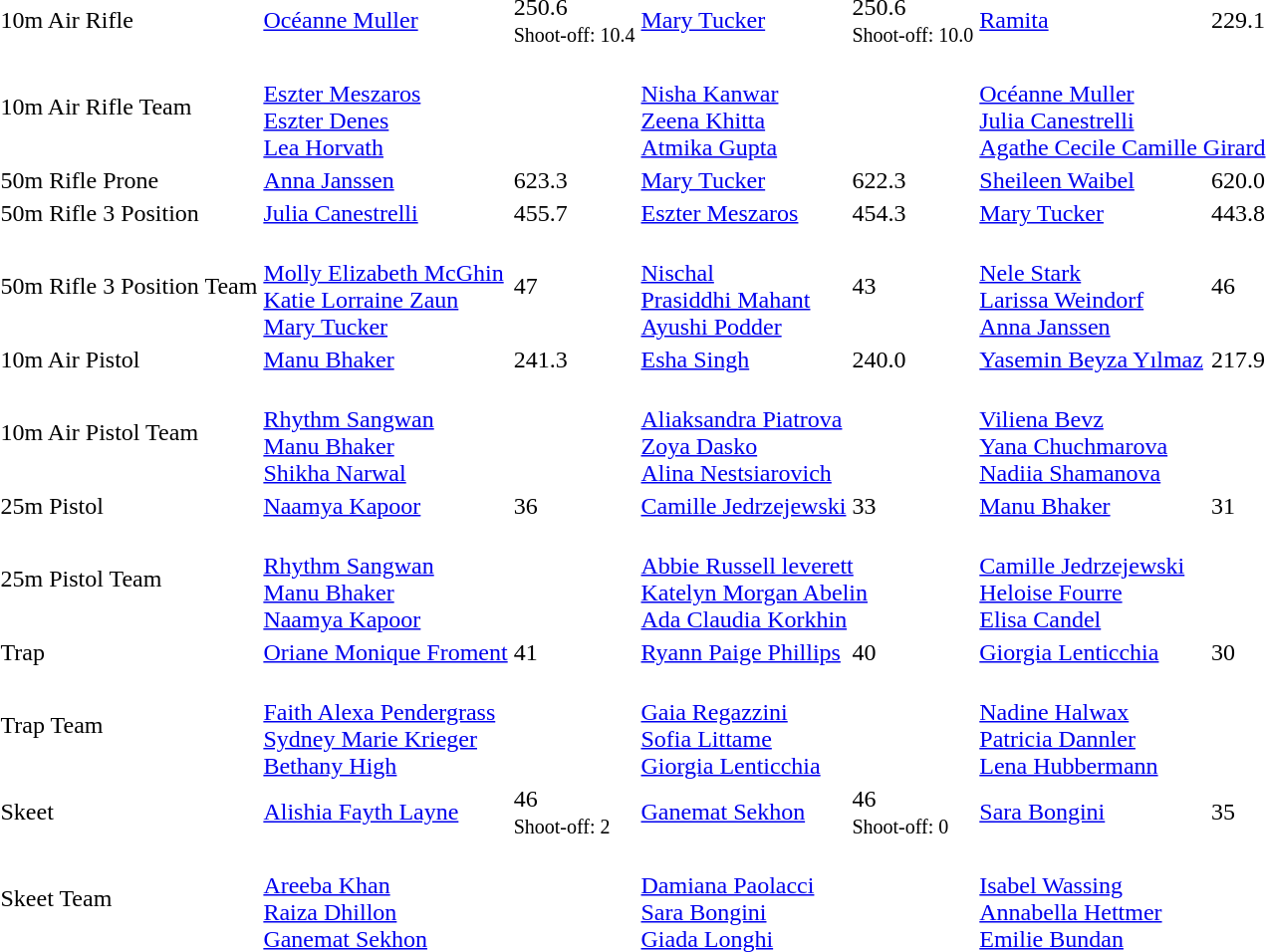<table>
<tr>
<td>10m Air Rifle</td>
<td><a href='#'>Océanne Muller</a><br></td>
<td>250.6<br><small>Shoot-off: 10.4</small></td>
<td><a href='#'>Mary Tucker</a><br></td>
<td>250.6<br><small>Shoot-off: 10.0</small></td>
<td><a href='#'>Ramita</a><br></td>
<td>229.1</td>
</tr>
<tr>
<td>10m Air Rifle Team</td>
<td colspan=2><br><a href='#'>Eszter Meszaros</a><br><a href='#'>Eszter Denes</a><br><a href='#'>Lea Horvath</a></td>
<td colspan=2><br><a href='#'>Nisha Kanwar</a><br><a href='#'>Zeena Khitta</a><br><a href='#'>Atmika Gupta</a></td>
<td colspan=2><br><a href='#'>Océanne Muller</a><br><a href='#'>Julia Canestrelli</a><br><a href='#'>Agathe Cecile Camille Girard</a></td>
</tr>
<tr>
<td>50m Rifle Prone</td>
<td><a href='#'>Anna Janssen</a><br></td>
<td>623.3</td>
<td><a href='#'>Mary Tucker</a><br></td>
<td>622.3</td>
<td><a href='#'>Sheileen Waibel</a><br></td>
<td>620.0</td>
</tr>
<tr>
<td>50m Rifle 3 Position</td>
<td><a href='#'>Julia Canestrelli</a><br></td>
<td>455.7</td>
<td><a href='#'>Eszter Meszaros</a><br></td>
<td>454.3</td>
<td><a href='#'>Mary Tucker</a><br></td>
<td>443.8</td>
</tr>
<tr>
<td>50m Rifle 3 Position Team</td>
<td><br><a href='#'>Molly Elizabeth McGhin</a><br><a href='#'>Katie Lorraine Zaun</a><br><a href='#'>Mary Tucker</a></td>
<td>47</td>
<td><br><a href='#'>Nischal</a><br><a href='#'>Prasiddhi Mahant</a><br><a href='#'>Ayushi Podder</a></td>
<td>43</td>
<td><br><a href='#'>Nele Stark</a><br><a href='#'>Larissa Weindorf</a><br><a href='#'>Anna Janssen</a></td>
<td>46</td>
</tr>
<tr>
<td>10m Air Pistol</td>
<td><a href='#'>Manu Bhaker</a><br></td>
<td>241.3</td>
<td><a href='#'>Esha Singh</a><br></td>
<td>240.0</td>
<td><a href='#'>Yasemin Beyza Yılmaz</a><br></td>
<td>217.9</td>
</tr>
<tr>
<td>10m Air Pistol Team</td>
<td colspan=2><br><a href='#'>Rhythm Sangwan</a><br><a href='#'>Manu Bhaker</a><br><a href='#'>Shikha Narwal</a></td>
<td colspan=2><br><a href='#'>Aliaksandra Piatrova</a><br><a href='#'>Zoya Dasko</a><br><a href='#'>Alina Nestsiarovich</a></td>
<td colspan=2><br><a href='#'>Viliena Bevz</a><br><a href='#'>Yana Chuchmarova</a><br><a href='#'>Nadiia Shamanova</a></td>
</tr>
<tr>
<td>25m Pistol</td>
<td><a href='#'>Naamya Kapoor</a><br></td>
<td>36</td>
<td><a href='#'>Camille Jedrzejewski</a><br></td>
<td>33</td>
<td><a href='#'>Manu Bhaker</a><br></td>
<td>31</td>
</tr>
<tr>
<td>25m Pistol Team</td>
<td colspan=2><br><a href='#'>Rhythm Sangwan</a><br><a href='#'>Manu Bhaker</a><br><a href='#'>Naamya Kapoor</a></td>
<td colspan=2><br><a href='#'>Abbie Russell leverett</a><br><a href='#'>Katelyn Morgan Abelin</a><br><a href='#'>Ada Claudia Korkhin</a></td>
<td colspan=2><br><a href='#'>Camille Jedrzejewski</a><br><a href='#'>Heloise Fourre</a><br><a href='#'>Elisa Candel</a></td>
</tr>
<tr>
<td>Trap</td>
<td><a href='#'>Oriane Monique Froment</a><br></td>
<td>41</td>
<td><a href='#'>Ryann Paige Phillips</a><br></td>
<td>40</td>
<td><a href='#'>Giorgia Lenticchia</a><br></td>
<td>30</td>
</tr>
<tr>
<td>Trap Team</td>
<td colspan=2><br><a href='#'>Faith Alexa Pendergrass</a><br><a href='#'>Sydney Marie Krieger</a><br><a href='#'>Bethany High</a></td>
<td colspan=2><br><a href='#'>Gaia Regazzini</a><br><a href='#'>Sofia Littame</a><br><a href='#'>Giorgia Lenticchia</a></td>
<td colspan=2><br><a href='#'>Nadine Halwax</a><br><a href='#'>Patricia Dannler</a><br><a href='#'>Lena Hubbermann</a></td>
</tr>
<tr>
<td>Skeet</td>
<td><a href='#'>Alishia Fayth Layne</a><br></td>
<td>46<br><small>Shoot-off: 2</small></td>
<td><a href='#'>Ganemat Sekhon</a><br></td>
<td>46<br><small>Shoot-off: 0</small></td>
<td><a href='#'>Sara Bongini</a><br></td>
<td>35</td>
</tr>
<tr>
<td>Skeet Team</td>
<td colspan=2><br><a href='#'>Areeba Khan</a><br><a href='#'>Raiza Dhillon</a><br><a href='#'>Ganemat Sekhon</a></td>
<td colspan=2><br><a href='#'>Damiana Paolacci</a><br><a href='#'>Sara Bongini</a><br><a href='#'>Giada Longhi</a></td>
<td colspan=2><br><a href='#'>Isabel Wassing</a><br><a href='#'>Annabella Hettmer</a><br><a href='#'>Emilie Bundan</a></td>
</tr>
</table>
